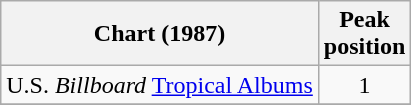<table class="wikitable">
<tr>
<th>Chart (1987)</th>
<th>Peak<br>position</th>
</tr>
<tr>
<td>U.S. <em>Billboard</em> <a href='#'>Tropical Albums</a></td>
<td align="center">1</td>
</tr>
<tr>
</tr>
</table>
